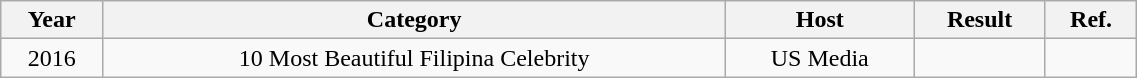<table class="wikitable sortable"  style="text-align:center; width:60%;">
<tr>
<th>Year</th>
<th>Category</th>
<th>Host</th>
<th>Result</th>
<th>Ref.</th>
</tr>
<tr>
<td>2016</td>
<td>10 Most Beautiful Filipina Celebrity</td>
<td>US Media</td>
<td></td>
<td></td>
</tr>
</table>
